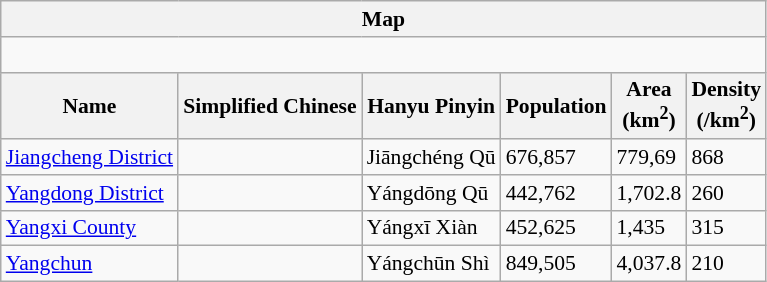<table class="wikitable" style="font-size:90%;">
<tr>
<th colspan="6">Map</th>
</tr>
<tr>
<td colspan="6"><div><br>





</div></td>
</tr>
<tr>
<th>Name</th>
<th>Simplified Chinese</th>
<th>Hanyu Pinyin</th>
<th>Population<br></th>
<th>Area<br>(km<sup>2</sup>)</th>
<th>Density<br>(/km<sup>2</sup>)</th>
</tr>
<tr>
<td><a href='#'>Jiangcheng District</a></td>
<td></td>
<td>Jiāngchéng Qū</td>
<td>676,857</td>
<td>779,69</td>
<td>868</td>
</tr>
<tr>
<td><a href='#'>Yangdong District</a></td>
<td></td>
<td>Yángdōng Qū</td>
<td>442,762</td>
<td>1,702.8</td>
<td>260</td>
</tr>
<tr>
<td><a href='#'>Yangxi County</a></td>
<td></td>
<td>Yángxī Xiàn</td>
<td>452,625</td>
<td>1,435</td>
<td>315</td>
</tr>
<tr>
<td><a href='#'>Yangchun</a></td>
<td></td>
<td>Yángchūn Shì</td>
<td>849,505</td>
<td>4,037.8</td>
<td>210</td>
</tr>
</table>
